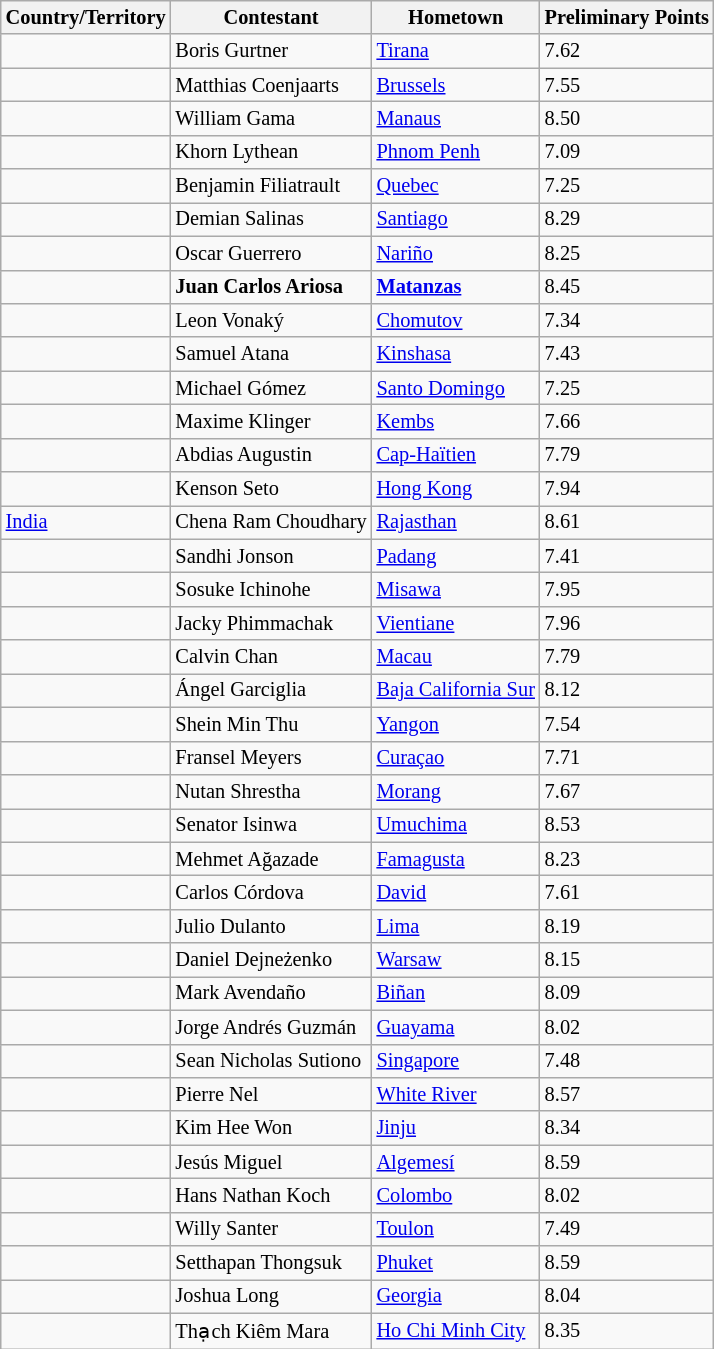<table class="wikitable sortable" style="font-size: 85%;">
<tr>
<th>Country/Territory</th>
<th>Contestant</th>
<th>Hometown</th>
<th>Preliminary Points</th>
</tr>
<tr>
<td></td>
<td>Boris Gurtner</td>
<td><a href='#'>Tirana</a></td>
<td>7.62</td>
</tr>
<tr>
<td></td>
<td>Matthias Coenjaarts</td>
<td><a href='#'>Brussels</a></td>
<td>7.55</td>
</tr>
<tr>
<td></td>
<td>William Gama</td>
<td><a href='#'>Manaus</a></td>
<td>8.50</td>
</tr>
<tr>
<td></td>
<td>Khorn Lythean</td>
<td><a href='#'>Phnom Penh</a></td>
<td>7.09</td>
</tr>
<tr>
<td></td>
<td>Benjamin Filiatrault</td>
<td><a href='#'>Quebec</a></td>
<td>7.25</td>
</tr>
<tr>
<td></td>
<td>Demian Salinas</td>
<td><a href='#'>Santiago</a></td>
<td>8.29</td>
</tr>
<tr>
<td></td>
<td>Oscar Guerrero</td>
<td><a href='#'>Nariño</a></td>
<td>8.25</td>
</tr>
<tr>
<td><strong></strong></td>
<td><strong>Juan Carlos Ariosa</strong></td>
<td><strong><a href='#'>Matanzas</a></strong></td>
<td>8.45</td>
</tr>
<tr>
<td></td>
<td>Leon Vonaký</td>
<td><a href='#'>Chomutov</a></td>
<td>7.34</td>
</tr>
<tr>
<td></td>
<td>Samuel Atana</td>
<td><a href='#'>Kinshasa</a></td>
<td>7.43</td>
</tr>
<tr>
<td></td>
<td>Michael Gómez</td>
<td><a href='#'>Santo Domingo</a></td>
<td>7.25</td>
</tr>
<tr>
<td></td>
<td>Maxime Klinger</td>
<td><a href='#'>Kembs</a></td>
<td>7.66</td>
</tr>
<tr>
<td></td>
<td>Abdias Augustin</td>
<td><a href='#'>Cap-Haïtien</a></td>
<td>7.79</td>
</tr>
<tr>
<td></td>
<td>Kenson Seto</td>
<td><a href='#'>Hong Kong</a></td>
<td>7.94</td>
</tr>
<tr>
<td> <a href='#'>India</a></td>
<td>Chena Ram Choudhary</td>
<td><a href='#'>Rajasthan</a></td>
<td>8.61</td>
</tr>
<tr>
<td></td>
<td>Sandhi Jonson</td>
<td><a href='#'>Padang</a></td>
<td>7.41</td>
</tr>
<tr>
<td></td>
<td>Sosuke Ichinohe</td>
<td><a href='#'>Misawa</a></td>
<td>7.95</td>
</tr>
<tr>
<td></td>
<td>Jacky Phimmachak</td>
<td><a href='#'>Vientiane</a></td>
<td>7.96</td>
</tr>
<tr>
<td></td>
<td>Calvin Chan</td>
<td><a href='#'>Macau</a></td>
<td>7.79</td>
</tr>
<tr>
<td></td>
<td>Ángel Garciglia</td>
<td><a href='#'>Baja California Sur</a></td>
<td>8.12</td>
</tr>
<tr>
<td></td>
<td>Shein Min Thu</td>
<td><a href='#'>Yangon</a></td>
<td>7.54</td>
</tr>
<tr>
<td></td>
<td>Fransel Meyers</td>
<td><a href='#'>Curaçao</a></td>
<td>7.71</td>
</tr>
<tr>
<td></td>
<td>Nutan Shrestha</td>
<td><a href='#'>Morang</a></td>
<td>7.67</td>
</tr>
<tr>
<td></td>
<td>Senator Isinwa</td>
<td><a href='#'>Umuchima</a></td>
<td>8.53</td>
</tr>
<tr>
<td></td>
<td>Mehmet Ağazade</td>
<td><a href='#'>Famagusta</a></td>
<td>8.23</td>
</tr>
<tr>
<td></td>
<td>Carlos Córdova</td>
<td><a href='#'>David</a></td>
<td>7.61</td>
</tr>
<tr>
<td></td>
<td>Julio Dulanto</td>
<td><a href='#'>Lima</a></td>
<td>8.19</td>
</tr>
<tr>
<td></td>
<td>Daniel Dejneżenko</td>
<td><a href='#'>Warsaw</a></td>
<td>8.15</td>
</tr>
<tr>
<td></td>
<td>Mark Avendaño</td>
<td><a href='#'>Biñan</a></td>
<td>8.09</td>
</tr>
<tr>
<td></td>
<td>Jorge Andrés Guzmán</td>
<td><a href='#'>Guayama</a></td>
<td>8.02</td>
</tr>
<tr>
<td></td>
<td>Sean Nicholas Sutiono</td>
<td><a href='#'>Singapore</a></td>
<td>7.48</td>
</tr>
<tr>
<td></td>
<td>Pierre Nel</td>
<td><a href='#'>White River</a></td>
<td>8.57</td>
</tr>
<tr>
<td></td>
<td>Kim Hee Won</td>
<td><a href='#'>Jinju</a></td>
<td>8.34</td>
</tr>
<tr>
<td></td>
<td>Jesús Miguel</td>
<td><a href='#'>Algemesí</a></td>
<td>8.59</td>
</tr>
<tr>
<td></td>
<td>Hans Nathan Koch</td>
<td><a href='#'>Colombo</a></td>
<td>8.02</td>
</tr>
<tr>
<td></td>
<td>Willy Santer</td>
<td><a href='#'>Toulon</a></td>
<td>7.49</td>
</tr>
<tr>
<td></td>
<td>Setthapan Thongsuk</td>
<td><a href='#'>Phuket</a></td>
<td>8.59</td>
</tr>
<tr>
<td></td>
<td>Joshua Long</td>
<td><a href='#'>Georgia</a></td>
<td>8.04</td>
</tr>
<tr>
<td></td>
<td>Thạch Kiêm Mara</td>
<td><a href='#'>Ho Chi Minh City</a></td>
<td>8.35</td>
</tr>
</table>
